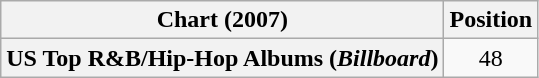<table class="wikitable sortable plainrowheaders">
<tr>
<th scope="col">Chart (2007)</th>
<th scope="col">Position</th>
</tr>
<tr>
<th scope="row">US Top R&B/Hip-Hop Albums (<em>Billboard</em>)</th>
<td style="text-align:center;">48</td>
</tr>
</table>
